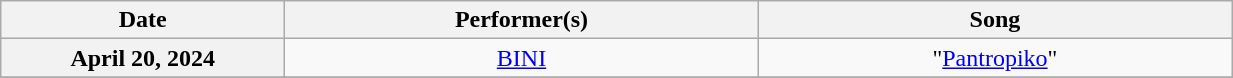<table class="wikitable" style="width:65%; font-size:100%">
<tr>
<th width="15%">Date</th>
<th width="25%">Performer(s)</th>
<th width="25%">Song</th>
</tr>
<tr>
<th>April 20, 2024</th>
<td align="center"><a href='#'>BINI</a><br></td>
<td align="center">"<a href='#'>Pantropiko</a>"</td>
</tr>
<tr>
</tr>
</table>
